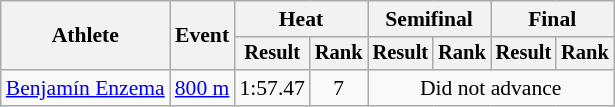<table class="wikitable" style="font-size:90%">
<tr>
<th rowspan="2">Athlete</th>
<th rowspan="2">Event</th>
<th colspan="2">Heat</th>
<th colspan="2">Semifinal</th>
<th colspan="2">Final</th>
</tr>
<tr style="font-size:95%">
<th>Result</th>
<th>Rank</th>
<th>Result</th>
<th>Rank</th>
<th>Result</th>
<th>Rank</th>
</tr>
<tr align=center>
<td align=left><a href='#'>Benjamín Enzema</a></td>
<td align=left><a href='#'>800 m</a></td>
<td>1:57.47</td>
<td>7</td>
<td colspan=4>Did not advance</td>
</tr>
</table>
